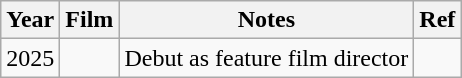<table class="wikitable sortable">
<tr>
<th>Year</th>
<th>Film</th>
<th>Notes</th>
<th>Ref</th>
</tr>
<tr>
<td>2025</td>
<td></td>
<td>Debut as feature film director</td>
<td></td>
</tr>
</table>
